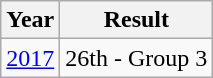<table class="wikitable">
<tr>
<th>Year</th>
<th>Result</th>
</tr>
<tr>
<td><a href='#'>2017</a></td>
<td>26th - Group 3</td>
</tr>
</table>
